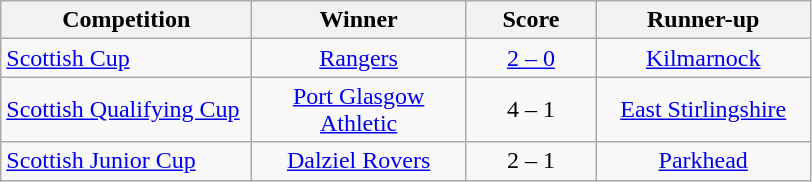<table class="wikitable" style="text-align: center;">
<tr>
<th width=160>Competition</th>
<th width=135>Winner</th>
<th width=80>Score</th>
<th width=135>Runner-up</th>
</tr>
<tr>
<td align=left><a href='#'>Scottish Cup</a></td>
<td><a href='#'>Rangers</a></td>
<td><a href='#'>2 – 0</a></td>
<td><a href='#'>Kilmarnock</a></td>
</tr>
<tr>
<td align=left><a href='#'>Scottish Qualifying Cup</a></td>
<td><a href='#'>Port Glasgow Athletic</a></td>
<td>4 – 1</td>
<td><a href='#'>East Stirlingshire</a></td>
</tr>
<tr>
<td align=left><a href='#'>Scottish Junior Cup</a></td>
<td><a href='#'>Dalziel Rovers</a></td>
<td>2 – 1</td>
<td><a href='#'>Parkhead</a></td>
</tr>
</table>
